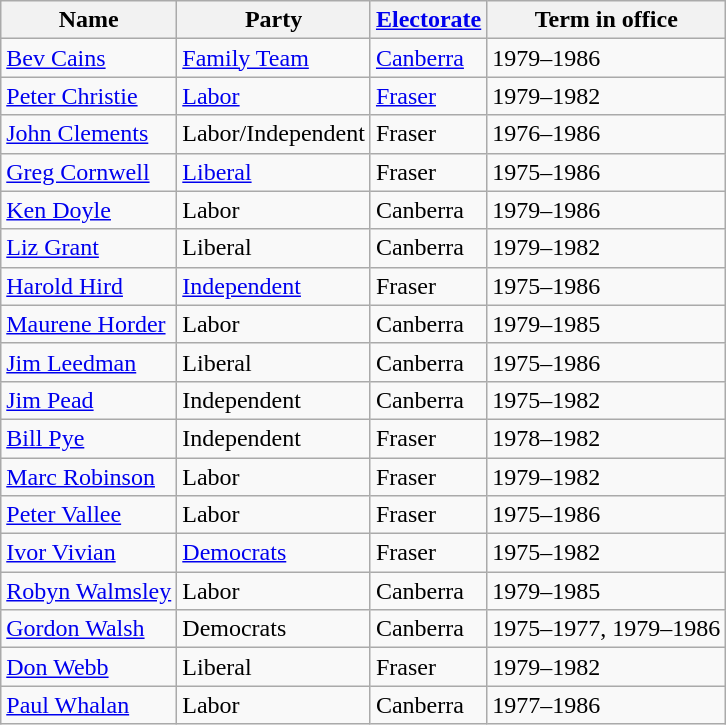<table class="wikitable sortable">
<tr>
<th><strong>Name</strong></th>
<th><strong>Party</strong></th>
<th><strong><a href='#'>Electorate</a></strong></th>
<th><strong>Term in office</strong></th>
</tr>
<tr>
<td><a href='#'>Bev Cains</a></td>
<td><a href='#'>Family Team</a></td>
<td><a href='#'>Canberra</a></td>
<td>1979–1986</td>
</tr>
<tr>
<td><a href='#'>Peter Christie</a></td>
<td><a href='#'>Labor</a></td>
<td><a href='#'>Fraser</a></td>
<td>1979–1982</td>
</tr>
<tr>
<td><a href='#'>John Clements</a></td>
<td>Labor/Independent </td>
<td>Fraser</td>
<td>1976–1986</td>
</tr>
<tr>
<td><a href='#'>Greg Cornwell</a></td>
<td><a href='#'>Liberal</a></td>
<td>Fraser</td>
<td>1975–1986</td>
</tr>
<tr>
<td><a href='#'>Ken Doyle</a></td>
<td>Labor</td>
<td>Canberra</td>
<td>1979–1986</td>
</tr>
<tr>
<td><a href='#'>Liz Grant</a></td>
<td>Liberal</td>
<td>Canberra</td>
<td>1979–1982</td>
</tr>
<tr>
<td><a href='#'>Harold Hird</a></td>
<td><a href='#'>Independent</a></td>
<td>Fraser</td>
<td>1975–1986</td>
</tr>
<tr>
<td><a href='#'>Maurene Horder</a></td>
<td>Labor</td>
<td>Canberra</td>
<td>1979–1985</td>
</tr>
<tr>
<td><a href='#'>Jim Leedman</a></td>
<td>Liberal</td>
<td>Canberra</td>
<td>1975–1986</td>
</tr>
<tr>
<td><a href='#'>Jim Pead</a></td>
<td>Independent</td>
<td>Canberra</td>
<td>1975–1982</td>
</tr>
<tr>
<td><a href='#'>Bill Pye</a></td>
<td>Independent</td>
<td>Fraser</td>
<td>1978–1982</td>
</tr>
<tr>
<td><a href='#'>Marc Robinson</a></td>
<td>Labor</td>
<td>Fraser</td>
<td>1979–1982</td>
</tr>
<tr>
<td><a href='#'>Peter Vallee</a></td>
<td>Labor</td>
<td>Fraser</td>
<td>1975–1986</td>
</tr>
<tr>
<td><a href='#'>Ivor Vivian</a></td>
<td><a href='#'>Democrats</a></td>
<td>Fraser</td>
<td>1975–1982</td>
</tr>
<tr>
<td><a href='#'>Robyn Walmsley</a></td>
<td>Labor</td>
<td>Canberra</td>
<td>1979–1985</td>
</tr>
<tr>
<td><a href='#'>Gordon Walsh</a></td>
<td>Democrats</td>
<td>Canberra</td>
<td>1975–1977, 1979–1986</td>
</tr>
<tr>
<td><a href='#'>Don Webb</a></td>
<td>Liberal</td>
<td>Fraser</td>
<td>1979–1982</td>
</tr>
<tr>
<td><a href='#'>Paul Whalan</a></td>
<td>Labor</td>
<td>Canberra</td>
<td>1977–1986</td>
</tr>
</table>
